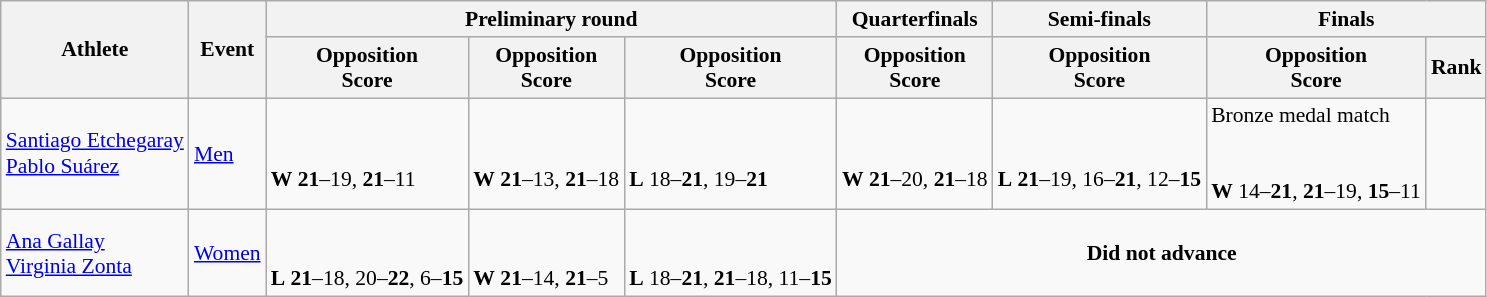<table class="wikitable" border="1" style="font-size:90%">
<tr>
<th rowspan=2>Athlete</th>
<th rowspan=2>Event</th>
<th colspan=3>Preliminary round</th>
<th>Quarterfinals</th>
<th>Semi-finals</th>
<th colspan=2>Finals</th>
</tr>
<tr>
<th>Opposition<br>Score</th>
<th>Opposition<br>Score</th>
<th>Opposition<br>Score</th>
<th>Opposition<br>Score</th>
<th>Opposition<br>Score</th>
<th>Opposition<br>Score</th>
<th>Rank</th>
</tr>
<tr>
<td><a href='#'>Santiago Etchegaray</a><br><a href='#'>Pablo Suárez</a></td>
<td><a href='#'>Men</a></td>
<td><br><br><strong>W</strong> <strong>21</strong>–19, <strong>21</strong>–11</td>
<td><br><br><strong>W</strong> <strong>21</strong>–13, <strong>21</strong>–18</td>
<td><br><br><strong>L</strong> 18–<strong>21</strong>, 19–<strong>21</strong></td>
<td><br><br><strong>W</strong> <strong>21</strong>–20, <strong>21</strong>–18</td>
<td><br><br><strong>L</strong> <strong>21</strong>–19, 16–<strong>21</strong>, 12–<strong>15</strong></td>
<td>Bronze medal match<br><br><br><strong>W</strong> 14–<strong>21</strong>, <strong>21</strong>–19, <strong>15</strong>–11<br> </td>
</tr>
<tr>
<td><a href='#'>Ana Gallay</a><br><a href='#'>Virginia Zonta</a></td>
<td><a href='#'>Women</a></td>
<td><br><br><strong>L</strong> <strong>21</strong>–18, 20–<strong>22</strong>, 6–<strong>15</strong></td>
<td><br><br><strong>W</strong> <strong>21</strong>–14, <strong>21</strong>–5</td>
<td><br><br><strong>L</strong> 18–<strong>21</strong>, <strong>21</strong>–18, 11–<strong>15</strong></td>
<td align="center" colspan="7"><strong>Did not advance</strong></td>
</tr>
</table>
